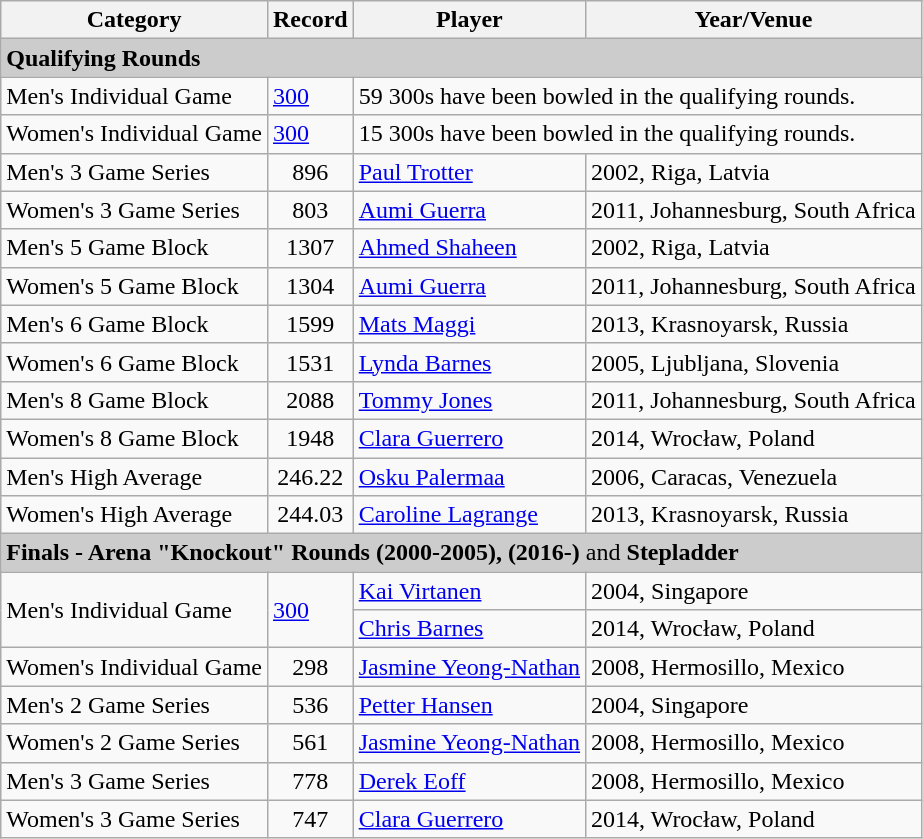<table class="wikitable">
<tr>
<th>Category</th>
<th>Record</th>
<th>Player</th>
<th>Year/Venue</th>
</tr>
<tr style="background:#ccc;">
<td colspan="4"><div> <strong>Qualifying Rounds</strong></div></td>
</tr>
<tr>
<td>Men's Individual Game</td>
<td><div><a href='#'>300</a></div></td>
<td colspan=2>59 300s have been bowled in the qualifying rounds.</td>
</tr>
<tr>
<td>Women's Individual Game</td>
<td><div><a href='#'>300</a></div></td>
<td colspan=2>15 300s have been bowled in the qualifying rounds.</td>
</tr>
<tr>
<td>Men's 3 Game Series</td>
<td style="text-align: center;">896</td>
<td> <a href='#'>Paul Trotter</a></td>
<td>2002,  Riga, Latvia</td>
</tr>
<tr>
<td>Women's 3 Game Series</td>
<td style="text-align: center;">803</td>
<td> <a href='#'>Aumi Guerra</a></td>
<td>2011,  Johannesburg, South Africa</td>
</tr>
<tr>
<td>Men's 5 Game Block</td>
<td style="text-align: center;">1307</td>
<td> <a href='#'>Ahmed Shaheen</a></td>
<td>2002,  Riga, Latvia</td>
</tr>
<tr>
<td>Women's 5 Game Block</td>
<td style="text-align: center;">1304</td>
<td> <a href='#'>Aumi Guerra</a></td>
<td>2011,  Johannesburg, South Africa</td>
</tr>
<tr>
<td>Men's 6 Game Block</td>
<td style="text-align: center;">1599</td>
<td> <a href='#'>Mats Maggi</a></td>
<td>2013,  Krasnoyarsk, Russia</td>
</tr>
<tr>
<td>Women's 6 Game Block</td>
<td style="text-align: center;">1531</td>
<td> <a href='#'>Lynda Barnes</a></td>
<td>2005,  Ljubljana, Slovenia</td>
</tr>
<tr>
<td>Men's 8 Game Block</td>
<td style="text-align: center;">2088</td>
<td> <a href='#'>Tommy Jones</a></td>
<td>2011,  Johannesburg, South Africa</td>
</tr>
<tr>
<td>Women's 8 Game Block</td>
<td style="text-align: center;">1948</td>
<td> <a href='#'>Clara Guerrero</a></td>
<td>2014,  Wrocław, Poland</td>
</tr>
<tr>
<td>Men's High Average</td>
<td style="text-align: center;">246.22</td>
<td> <a href='#'>Osku Palermaa</a></td>
<td>2006,  Caracas, Venezuela</td>
</tr>
<tr>
<td>Women's High Average</td>
<td style="text-align: center;">244.03</td>
<td> <a href='#'>Caroline Lagrange</a></td>
<td>2013,  Krasnoyarsk, Russia</td>
</tr>
<tr style="background:#ccc;">
<td colspan="4"><div> <strong>Finals - Arena "Knockout" Rounds (2000-2005), (2016-)</strong> and <strong>Stepladder</strong></div></td>
</tr>
<tr>
<td rowspan="2">Men's Individual Game</td>
<td rowspan="2"><div><a href='#'>300</a></div></td>
<td> <a href='#'>Kai Virtanen</a></td>
<td>2004,  Singapore</td>
</tr>
<tr>
<td> <a href='#'>Chris Barnes</a></td>
<td>2014,  Wrocław, Poland</td>
</tr>
<tr>
<td>Women's Individual Game</td>
<td style="text-align: center;">298</td>
<td> <a href='#'>Jasmine Yeong-Nathan</a></td>
<td>2008,  Hermosillo, Mexico</td>
</tr>
<tr>
<td>Men's 2 Game Series</td>
<td style="text-align: center;">536</td>
<td> <a href='#'>Petter Hansen</a></td>
<td>2004,  Singapore</td>
</tr>
<tr>
<td>Women's 2 Game Series</td>
<td style="text-align: center;">561</td>
<td> <a href='#'>Jasmine Yeong-Nathan</a></td>
<td>2008,  Hermosillo, Mexico</td>
</tr>
<tr>
<td>Men's 3 Game Series</td>
<td style="text-align: center;">778</td>
<td> <a href='#'>Derek Eoff</a></td>
<td>2008,  Hermosillo, Mexico</td>
</tr>
<tr>
<td>Women's 3 Game Series</td>
<td style="text-align: center;">747</td>
<td> <a href='#'>Clara Guerrero</a></td>
<td>2014,  Wrocław, Poland</td>
</tr>
</table>
